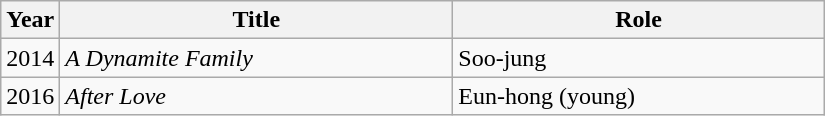<table class="wikitable sortable" style="width:550px">
<tr>
<th width=10>Year</th>
<th>Title</th>
<th>Role</th>
</tr>
<tr>
<td>2014</td>
<td><em>A Dynamite Family</em></td>
<td>Soo-jung</td>
</tr>
<tr>
<td>2016</td>
<td><em>After Love</em></td>
<td>Eun-hong (young)</td>
</tr>
</table>
